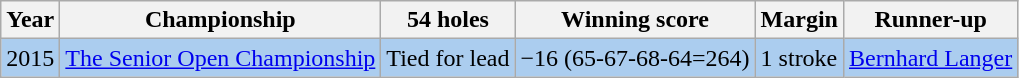<table class="wikitable">
<tr>
<th>Year</th>
<th>Championship</th>
<th>54 holes</th>
<th>Winning score</th>
<th>Margin</th>
<th>Runner-up</th>
</tr>
<tr style="background:#ABCDEF;">
<td>2015</td>
<td><a href='#'>The Senior Open Championship</a></td>
<td>Tied for lead</td>
<td>−16 (65-67-68-64=264)</td>
<td>1 stroke</td>
<td> <a href='#'>Bernhard Langer</a></td>
</tr>
</table>
